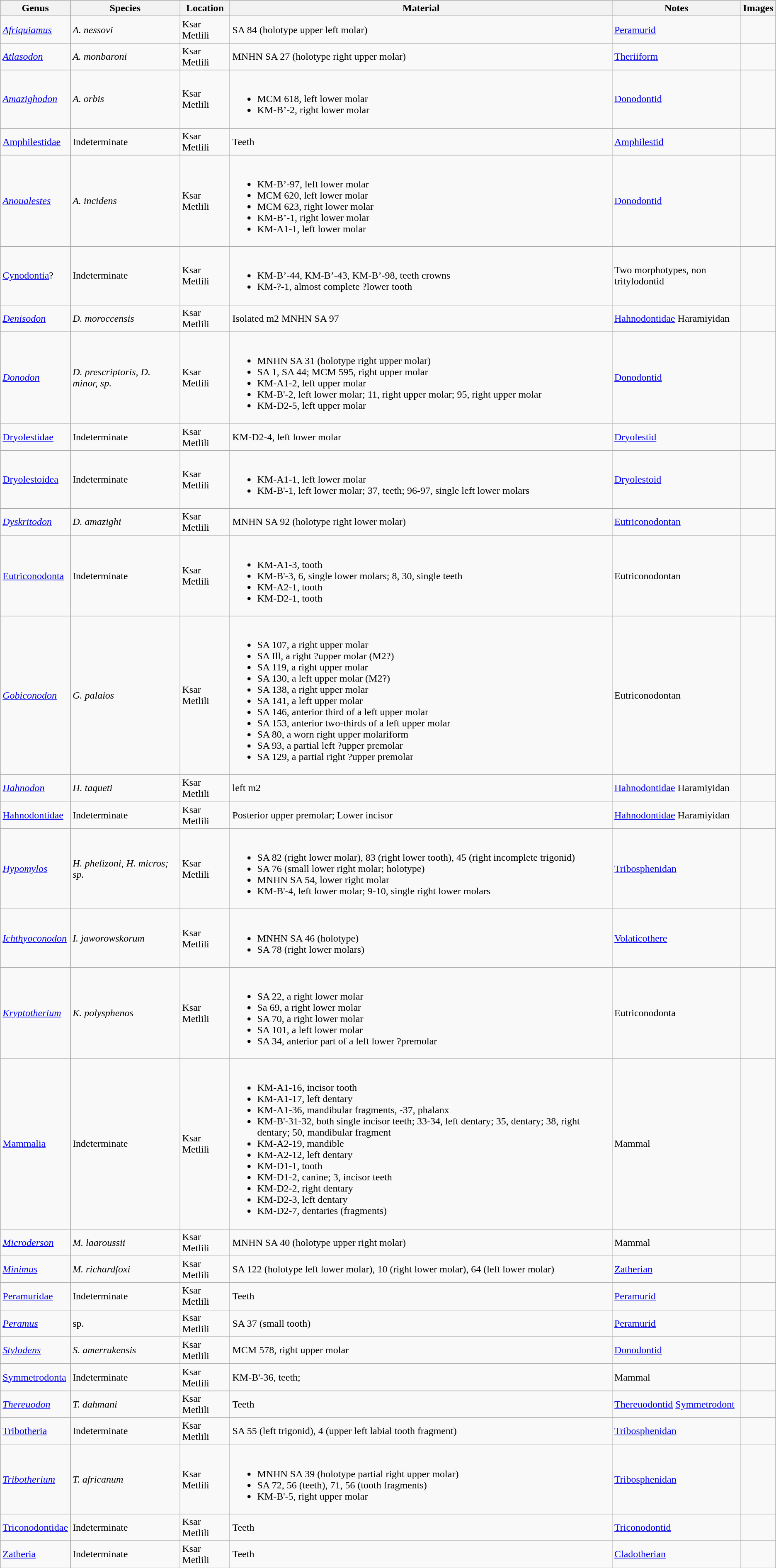<table class="wikitable" align="center">
<tr>
<th>Genus</th>
<th>Species</th>
<th>Location</th>
<th>Material</th>
<th>Notes</th>
<th>Images</th>
</tr>
<tr>
<td><em><a href='#'>Afriquiamus</a></em></td>
<td><em>A. nessovi</em></td>
<td>Ksar Metlili</td>
<td>SA 84 (holotype upper left molar)</td>
<td><a href='#'>Peramurid</a></td>
<td></td>
</tr>
<tr>
<td><em><a href='#'>Atlasodon</a></em></td>
<td><em>A. monbaroni</em></td>
<td>Ksar Metlili</td>
<td>MNHN SA 27 (holotype right upper molar)</td>
<td><a href='#'>Theriiform</a></td>
<td></td>
</tr>
<tr>
<td><em><a href='#'>Amazighodon</a></em></td>
<td><em>A. orbis</em></td>
<td>Ksar Metlili</td>
<td><br><ul><li>MCM 618, left lower molar</li><li>KM-B’-2, right lower molar</li></ul></td>
<td><a href='#'>Donodontid</a></td>
<td></td>
</tr>
<tr>
<td><a href='#'>Amphilestidae</a></td>
<td>Indeterminate</td>
<td>Ksar Metlili</td>
<td>Teeth</td>
<td><a href='#'>Amphilestid</a></td>
<td></td>
</tr>
<tr>
<td><em><a href='#'>Anoualestes</a></em></td>
<td><em>A. incidens</em></td>
<td>Ksar Metlili</td>
<td><br><ul><li>KM-B’-97, left lower molar</li><li>MCM 620, left lower molar</li><li>MCM 623, right lower molar</li><li>KM-B’-1, right lower molar</li><li>KM-A1-1, left lower molar</li></ul></td>
<td><a href='#'>Donodontid</a></td>
<td></td>
</tr>
<tr>
<td><a href='#'>Cynodontia</a>?</td>
<td>Indeterminate</td>
<td>Ksar Metlili</td>
<td><br><ul><li>KM-B’-44, KM-B’-43, KM-B’-98, teeth crowns</li><li>KM-?-1, almost complete ?lower tooth</li></ul></td>
<td>Two morphotypes, non tritylodontid</td>
<td></td>
</tr>
<tr>
<td><em><a href='#'>Denisodon</a></em></td>
<td><em>D. moroccensis</em></td>
<td>Ksar Metlili</td>
<td>Isolated m2 MNHN SA 97</td>
<td><a href='#'>Hahnodontidae</a> Haramiyidan</td>
<td></td>
</tr>
<tr>
<td><em><a href='#'>Donodon</a></em></td>
<td><em>D. prescriptoris, D. minor, sp.</em></td>
<td>Ksar Metlili</td>
<td><br><ul><li>MNHN SA 31 (holotype right upper molar)</li><li>SA 1, SA 44; MCM 595, right upper molar</li><li>KM-A1-2, left upper molar</li><li>KM-B'-2, left lower molar; 11, right upper molar; 95, right upper molar</li><li>KM-D2-5, left upper molar</li></ul></td>
<td><a href='#'>Donodontid</a></td>
<td></td>
</tr>
<tr>
<td><a href='#'>Dryolestidae</a></td>
<td>Indeterminate</td>
<td>Ksar Metlili</td>
<td>KM-D2-4, left lower molar</td>
<td><a href='#'>Dryolestid</a></td>
<td></td>
</tr>
<tr>
<td><a href='#'>Dryolestoidea</a></td>
<td>Indeterminate</td>
<td>Ksar Metlili</td>
<td><br><ul><li>KM-A1-1, left lower molar</li><li>KM-B'-1, left lower molar; 37, teeth; 96-97, single left lower molars</li></ul></td>
<td><a href='#'>Dryolestoid</a></td>
<td></td>
</tr>
<tr>
<td><em><a href='#'>Dyskritodon</a></em></td>
<td><em>D. amazighi</em></td>
<td>Ksar Metlili</td>
<td>MNHN SA 92 (holotype right lower molar)</td>
<td><a href='#'>Eutriconodontan</a></td>
<td></td>
</tr>
<tr>
<td><a href='#'>Eutriconodonta</a></td>
<td>Indeterminate</td>
<td>Ksar Metlili</td>
<td><br><ul><li>KM-A1-3, tooth</li><li>KM-B'-3, 6, single lower molars; 8, 30, single teeth</li><li>KM-A2-1, tooth</li><li>KM-D2-1, tooth</li></ul></td>
<td>Eutriconodontan</td>
<td></td>
</tr>
<tr>
<td><em><a href='#'>Gobiconodon</a></em></td>
<td><em>G. palaios</em></td>
<td>Ksar Metlili</td>
<td><br><ul><li>SA 107, a right upper molar</li><li>SA Ill, a right ?upper molar (M2?)</li><li>SA 119, a right upper molar</li><li>SA 130, a left upper molar (M2?)</li><li>SA 138, a right upper molar</li><li>SA 141, a left upper molar</li><li>SA 146, anterior third of a left upper molar</li><li>SA 153, anterior two-thirds of a left upper molar</li><li>SA 80, a worn right upper molariform</li><li>SA 93, a partial left ?upper premolar</li><li>SA 129, a partial right ?upper premolar</li></ul></td>
<td>Eutriconodontan</td>
<td></td>
</tr>
<tr>
<td><em><a href='#'>Hahnodon</a></em></td>
<td><em>H. taqueti</em></td>
<td>Ksar Metlili</td>
<td>left m2</td>
<td><a href='#'>Hahnodontidae</a> Haramiyidan</td>
<td></td>
</tr>
<tr>
<td><a href='#'>Hahnodontidae</a></td>
<td>Indeterminate</td>
<td>Ksar Metlili</td>
<td>Posterior upper premolar; Lower incisor</td>
<td><a href='#'>Hahnodontidae</a> Haramiyidan</td>
<td></td>
</tr>
<tr>
<td><em><a href='#'>Hypomylos</a></em></td>
<td><em>H. phelizoni, H. micros; sp.</em></td>
<td>Ksar Metlili</td>
<td><br><ul><li>SA 82 (right lower molar), 83 (right lower tooth), 45 (right incomplete trigonid)</li><li>SA 76 (small lower right molar; holotype)</li><li>MNHN SA 54, lower right molar</li><li>KM-B'-4, left lower molar; 9-10, single right lower molars</li></ul></td>
<td><a href='#'>Tribosphenidan</a></td>
<td></td>
</tr>
<tr>
<td><em><a href='#'>Ichthyoconodon</a></em></td>
<td><em>I. jaworowskorum</em></td>
<td>Ksar Metlili</td>
<td><br><ul><li>MNHN SA 46 (holotype)</li><li>SA 78 (right lower molars)</li></ul></td>
<td><a href='#'>Volaticothere</a></td>
<td></td>
</tr>
<tr>
<td><em><a href='#'>Kryptotherium</a></em></td>
<td><em>K. polysphenos</em></td>
<td>Ksar Metlili</td>
<td><br><ul><li>SA 22, a right lower molar</li><li>Sa 69, a right lower molar</li><li>SA 70, a right lower molar</li><li>SA 101, a left lower molar</li><li>SA 34, anterior part of a left lower ?premolar</li></ul></td>
<td>Eutriconodonta</td>
<td></td>
</tr>
<tr>
<td><a href='#'>Mammalia</a></td>
<td>Indeterminate</td>
<td>Ksar Metlili</td>
<td><br><ul><li>KM-A1-16, incisor tooth</li><li>KM-A1-17, left dentary</li><li>KM-A1-36, mandibular fragments, -37, phalanx</li><li>KM-B'-31-32, both single incisor teeth; 33-34, left dentary; 35, dentary; 38, right dentary; 50, mandibular fragment</li><li>KM-A2-19, mandible</li><li>KM-A2-12, left dentary</li><li>KM-D1-1, tooth</li><li>KM-D1-2, canine; 3, incisor teeth</li><li>KM-D2-2, right dentary</li><li>KM-D2-3, left dentary</li><li>KM-D2-7, dentaries (fragments)</li></ul></td>
<td>Mammal</td>
<td></td>
</tr>
<tr>
<td><em><a href='#'>Microderson</a></em></td>
<td><em>M. laaroussii</em></td>
<td>Ksar Metlili</td>
<td>MNHN SA 40 (holotype upper right molar)</td>
<td>Mammal</td>
<td></td>
</tr>
<tr>
<td><em><a href='#'>Minimus</a></em></td>
<td><em>M. richardfoxi</em></td>
<td>Ksar Metlili</td>
<td>SA 122 (holotype left lower molar), 10 (right lower molar), 64 (left lower molar)</td>
<td><a href='#'>Zatherian</a></td>
<td></td>
</tr>
<tr>
<td><a href='#'>Peramuridae</a></td>
<td>Indeterminate</td>
<td>Ksar Metlili</td>
<td>Teeth</td>
<td><a href='#'>Peramurid</a></td>
<td></td>
</tr>
<tr>
<td><em><a href='#'>Peramus</a></em></td>
<td>sp.</td>
<td>Ksar Metlili</td>
<td>SA 37 (small tooth)</td>
<td><a href='#'>Peramurid</a></td>
<td></td>
</tr>
<tr>
<td><em><a href='#'>Stylodens</a></em></td>
<td><em>S. amerrukensis</em></td>
<td>Ksar Metlili</td>
<td>MCM 578, right upper molar</td>
<td><a href='#'>Donodontid</a></td>
<td></td>
</tr>
<tr>
<td><a href='#'>Symmetrodonta</a></td>
<td>Indeterminate</td>
<td>Ksar Metlili</td>
<td>KM-B'-36, teeth;</td>
<td>Mammal</td>
<td></td>
</tr>
<tr>
<td><em><a href='#'>Thereuodon</a></em></td>
<td><em>T. dahmani</em></td>
<td>Ksar Metlili</td>
<td>Teeth</td>
<td><a href='#'>Thereuodontid</a> <a href='#'>Symmetrodont</a></td>
<td></td>
</tr>
<tr>
<td><a href='#'>Tribotheria</a></td>
<td>Indeterminate</td>
<td>Ksar Metlili</td>
<td>SA 55 (left trigonid), 4 (upper left labial tooth fragment)</td>
<td><a href='#'>Tribosphenidan</a></td>
<td></td>
</tr>
<tr>
<td><em><a href='#'>Tribotherium</a></em></td>
<td><em>T. africanum</em></td>
<td>Ksar Metlili</td>
<td><br><ul><li>MNHN SA 39 (holotype partial right upper molar)</li><li>SA 72, 56 (teeth), 71, 56 (tooth fragments)</li><li>KM-B'-5, right upper molar</li></ul></td>
<td><a href='#'>Tribosphenidan</a></td>
<td></td>
</tr>
<tr>
<td><a href='#'>Triconodontidae</a></td>
<td>Indeterminate</td>
<td>Ksar Metlili</td>
<td>Teeth</td>
<td><a href='#'>Triconodontid</a></td>
<td></td>
</tr>
<tr>
<td><a href='#'>Zatheria</a></td>
<td>Indeterminate</td>
<td>Ksar Metlili</td>
<td>Teeth</td>
<td><a href='#'>Cladotherian</a></td>
<td></td>
</tr>
</table>
